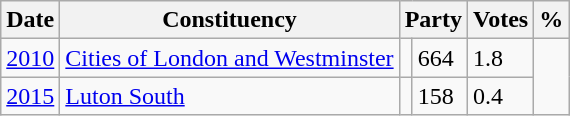<table class="wikitable">
<tr>
<th>Date</th>
<th>Constituency</th>
<th colspan=2>Party</th>
<th>Votes</th>
<th>%</th>
</tr>
<tr>
<td><a href='#'>2010</a></td>
<td><a href='#'>Cities of London and Westminster</a></td>
<td></td>
<td>664</td>
<td>1.8</td>
</tr>
<tr>
<td><a href='#'>2015</a></td>
<td><a href='#'>Luton South</a></td>
<td></td>
<td>158</td>
<td>0.4</td>
</tr>
</table>
